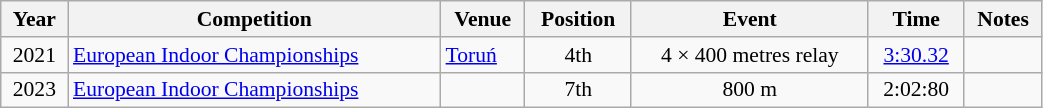<table class="wikitable" width=55% style="font-size:90%; text-align:center;">
<tr>
<th>Year</th>
<th>Competition</th>
<th>Venue</th>
<th>Position</th>
<th>Event</th>
<th>Time</th>
<th>Notes</th>
</tr>
<tr>
<td>2021</td>
<td align=left><a href='#'>European Indoor Championships</a></td>
<td align=left> <a href='#'>Toruń</a></td>
<td>4th</td>
<td>4 × 400 metres relay</td>
<td><a href='#'>3:30.32</a></td>
<td></td>
</tr>
<tr>
<td>2023</td>
<td align=left><a href='#'>European Indoor Championships</a></td>
<td align=left></td>
<td>7th</td>
<td>800 m</td>
<td>2:02:80</td>
<td></td>
</tr>
</table>
